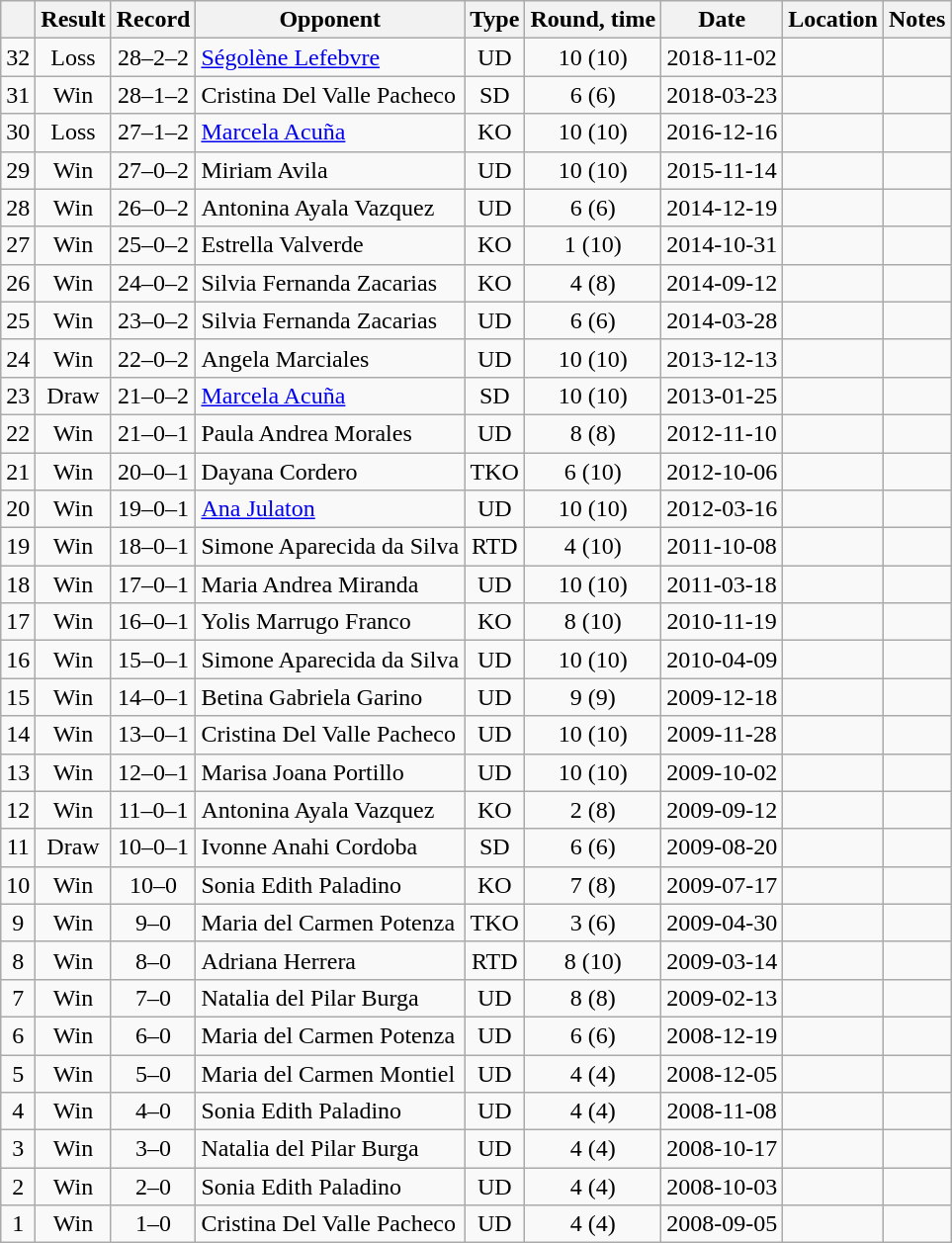<table class=wikitable style=text-align:center>
<tr>
<th></th>
<th>Result</th>
<th>Record</th>
<th>Opponent</th>
<th>Type</th>
<th>Round, time</th>
<th>Date</th>
<th>Location</th>
<th>Notes</th>
</tr>
<tr>
<td>32</td>
<td>Loss</td>
<td>28–2–2</td>
<td align=left><a href='#'>Ségolène Lefebvre</a></td>
<td>UD</td>
<td>10 (10)</td>
<td>2018-11-02</td>
<td align=left></td>
<td align=left></td>
</tr>
<tr>
<td>31</td>
<td>Win</td>
<td>28–1–2</td>
<td align=left>Cristina Del Valle Pacheco</td>
<td>SD</td>
<td>6 (6)</td>
<td>2018-03-23</td>
<td align=left></td>
<td align=left></td>
</tr>
<tr>
<td>30</td>
<td>Loss</td>
<td>27–1–2</td>
<td align=left><a href='#'>Marcela Acuña</a></td>
<td>KO</td>
<td>10 (10)</td>
<td>2016-12-16</td>
<td align=left></td>
<td align=left></td>
</tr>
<tr>
<td>29</td>
<td>Win</td>
<td>27–0–2</td>
<td align=left>Miriam Avila</td>
<td>UD</td>
<td>10 (10)</td>
<td>2015-11-14</td>
<td align=left></td>
<td align=left></td>
</tr>
<tr>
<td>28</td>
<td>Win</td>
<td>26–0–2</td>
<td align=left>Antonina Ayala Vazquez</td>
<td>UD</td>
<td>6 (6)</td>
<td>2014-12-19</td>
<td align=left></td>
<td align=left></td>
</tr>
<tr>
<td>27</td>
<td>Win</td>
<td>25–0–2</td>
<td align=left>Estrella Valverde</td>
<td>KO</td>
<td>1 (10)</td>
<td>2014-10-31</td>
<td align=left></td>
<td align=left></td>
</tr>
<tr>
<td>26</td>
<td>Win</td>
<td>24–0–2</td>
<td align=left>Silvia Fernanda Zacarias</td>
<td>KO</td>
<td>4 (8)</td>
<td>2014-09-12</td>
<td align=left></td>
<td align=left></td>
</tr>
<tr>
<td>25</td>
<td>Win</td>
<td>23–0–2</td>
<td align=left>Silvia Fernanda Zacarias</td>
<td>UD</td>
<td>6 (6)</td>
<td>2014-03-28</td>
<td align=left></td>
<td align=left></td>
</tr>
<tr>
<td>24</td>
<td>Win</td>
<td>22–0–2</td>
<td align=left>Angela Marciales</td>
<td>UD</td>
<td>10 (10)</td>
<td>2013-12-13</td>
<td align=left></td>
<td align=left></td>
</tr>
<tr>
<td>23</td>
<td>Draw</td>
<td>21–0–2</td>
<td align=left><a href='#'>Marcela Acuña</a></td>
<td>SD</td>
<td>10 (10)</td>
<td>2013-01-25</td>
<td align=left></td>
<td align=left></td>
</tr>
<tr>
<td>22</td>
<td>Win</td>
<td>21–0–1</td>
<td align=left>Paula Andrea Morales</td>
<td>UD</td>
<td>8 (8)</td>
<td>2012-11-10</td>
<td align=left></td>
<td align=left></td>
</tr>
<tr>
<td>21</td>
<td>Win</td>
<td>20–0–1</td>
<td align=left>Dayana Cordero</td>
<td>TKO</td>
<td>6 (10)</td>
<td>2012-10-06</td>
<td align=left></td>
<td align=left></td>
</tr>
<tr>
<td>20</td>
<td>Win</td>
<td>19–0–1</td>
<td align=left><a href='#'>Ana Julaton</a></td>
<td>UD</td>
<td>10 (10)</td>
<td>2012-03-16</td>
<td align=left></td>
<td align=left></td>
</tr>
<tr>
<td>19</td>
<td>Win</td>
<td>18–0–1</td>
<td align=left>Simone Aparecida da Silva</td>
<td>RTD</td>
<td>4 (10)</td>
<td>2011-10-08</td>
<td align=left></td>
<td align=left></td>
</tr>
<tr>
<td>18</td>
<td>Win</td>
<td>17–0–1</td>
<td align=left>Maria Andrea Miranda</td>
<td>UD</td>
<td>10 (10)</td>
<td>2011-03-18</td>
<td align=left></td>
<td align=left></td>
</tr>
<tr>
<td>17</td>
<td>Win</td>
<td>16–0–1</td>
<td align=left>Yolis Marrugo Franco</td>
<td>KO</td>
<td>8 (10)</td>
<td>2010-11-19</td>
<td align=left></td>
<td align=left></td>
</tr>
<tr>
<td>16</td>
<td>Win</td>
<td>15–0–1</td>
<td align=left>Simone Aparecida da Silva</td>
<td>UD</td>
<td>10 (10)</td>
<td>2010-04-09</td>
<td align=left></td>
<td align=left></td>
</tr>
<tr>
<td>15</td>
<td>Win</td>
<td>14–0–1</td>
<td align=left>Betina Gabriela Garino</td>
<td>UD</td>
<td>9 (9)</td>
<td>2009-12-18</td>
<td align=left></td>
<td align=left></td>
</tr>
<tr>
<td>14</td>
<td>Win</td>
<td>13–0–1</td>
<td align=left>Cristina Del Valle Pacheco</td>
<td>UD</td>
<td>10 (10)</td>
<td>2009-11-28</td>
<td align=left></td>
<td align=left></td>
</tr>
<tr>
<td>13</td>
<td>Win</td>
<td>12–0–1</td>
<td align=left>Marisa Joana Portillo</td>
<td>UD</td>
<td>10 (10)</td>
<td>2009-10-02</td>
<td align=left></td>
<td align=left></td>
</tr>
<tr>
<td>12</td>
<td>Win</td>
<td>11–0–1</td>
<td align=left>Antonina Ayala Vazquez</td>
<td>KO</td>
<td>2 (8)</td>
<td>2009-09-12</td>
<td align=left></td>
<td align=left></td>
</tr>
<tr>
<td>11</td>
<td>Draw</td>
<td>10–0–1</td>
<td align=left>Ivonne Anahi Cordoba</td>
<td>SD</td>
<td>6 (6)</td>
<td>2009-08-20</td>
<td align=left></td>
<td align=left></td>
</tr>
<tr>
<td>10</td>
<td>Win</td>
<td>10–0</td>
<td align=left>Sonia Edith Paladino</td>
<td>KO</td>
<td>7 (8)</td>
<td>2009-07-17</td>
<td align=left></td>
<td align=left></td>
</tr>
<tr>
<td>9</td>
<td>Win</td>
<td>9–0</td>
<td align=left>Maria del Carmen Potenza</td>
<td>TKO</td>
<td>3 (6)</td>
<td>2009-04-30</td>
<td align=left></td>
<td align=left></td>
</tr>
<tr>
<td>8</td>
<td>Win</td>
<td>8–0</td>
<td align=left>Adriana Herrera</td>
<td>RTD</td>
<td>8 (10)</td>
<td>2009-03-14</td>
<td align=left></td>
<td align=left></td>
</tr>
<tr>
<td>7</td>
<td>Win</td>
<td>7–0</td>
<td align=left>Natalia del Pilar Burga</td>
<td>UD</td>
<td>8 (8)</td>
<td>2009-02-13</td>
<td align=left></td>
<td align=left></td>
</tr>
<tr>
<td>6</td>
<td>Win</td>
<td>6–0</td>
<td align=left>Maria del Carmen Potenza</td>
<td>UD</td>
<td>6 (6)</td>
<td>2008-12-19</td>
<td align=left></td>
<td align=left></td>
</tr>
<tr>
<td>5</td>
<td>Win</td>
<td>5–0</td>
<td align=left>Maria del Carmen Montiel</td>
<td>UD</td>
<td>4 (4)</td>
<td>2008-12-05</td>
<td align=left></td>
<td align=left></td>
</tr>
<tr>
<td>4</td>
<td>Win</td>
<td>4–0</td>
<td align=left>Sonia Edith Paladino</td>
<td>UD</td>
<td>4 (4)</td>
<td>2008-11-08</td>
<td align=left></td>
<td align=left></td>
</tr>
<tr>
<td>3</td>
<td>Win</td>
<td>3–0</td>
<td align=left>Natalia del Pilar Burga</td>
<td>UD</td>
<td>4 (4)</td>
<td>2008-10-17</td>
<td align=left></td>
<td align=left></td>
</tr>
<tr>
<td>2</td>
<td>Win</td>
<td>2–0</td>
<td align=left>Sonia Edith Paladino</td>
<td>UD</td>
<td>4 (4)</td>
<td>2008-10-03</td>
<td align=left></td>
<td align=left></td>
</tr>
<tr>
<td>1</td>
<td>Win</td>
<td>1–0</td>
<td align=left>Cristina Del Valle Pacheco</td>
<td>UD</td>
<td>4 (4)</td>
<td>2008-09-05</td>
<td align=left></td>
<td align=left></td>
</tr>
</table>
